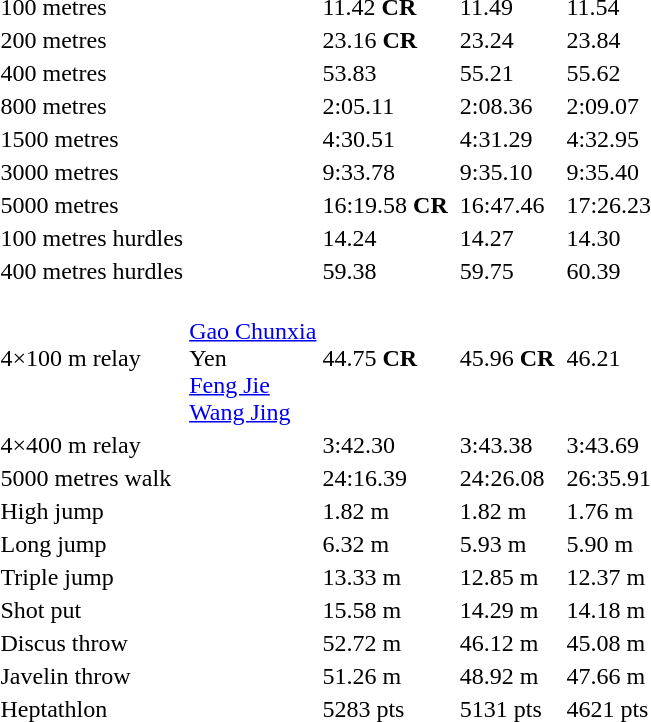<table>
<tr>
<td>100 metres</td>
<td></td>
<td>11.42 <strong>CR</strong></td>
<td></td>
<td>11.49</td>
<td></td>
<td>11.54</td>
</tr>
<tr>
<td>200 metres</td>
<td></td>
<td>23.16 <strong>CR</strong></td>
<td></td>
<td>23.24</td>
<td></td>
<td>23.84</td>
</tr>
<tr>
<td>400 metres</td>
<td></td>
<td>53.83</td>
<td></td>
<td>55.21</td>
<td></td>
<td>55.62</td>
</tr>
<tr>
<td>800 metres</td>
<td></td>
<td>2:05.11</td>
<td></td>
<td>2:08.36</td>
<td></td>
<td>2:09.07</td>
</tr>
<tr>
<td>1500 metres</td>
<td></td>
<td>4:30.51</td>
<td></td>
<td>4:31.29</td>
<td></td>
<td>4:32.95</td>
</tr>
<tr>
<td>3000 metres</td>
<td></td>
<td>9:33.78</td>
<td></td>
<td>9:35.10</td>
<td></td>
<td>9:35.40</td>
</tr>
<tr>
<td>5000 metres</td>
<td></td>
<td>16:19.58 <strong>CR</strong></td>
<td></td>
<td>16:47.46</td>
<td></td>
<td>17:26.23</td>
</tr>
<tr>
<td>100 metres hurdles</td>
<td></td>
<td>14.24</td>
<td></td>
<td>14.27</td>
<td></td>
<td>14.30</td>
</tr>
<tr>
<td>400 metres hurdles</td>
<td></td>
<td>59.38</td>
<td></td>
<td>59.75</td>
<td></td>
<td>60.39</td>
</tr>
<tr>
<td>4×100 m relay</td>
<td><br><a href='#'>Gao Chunxia</a><br>Yen<br><a href='#'>Feng Jie</a><br><a href='#'>Wang Jing</a></td>
<td>44.75 <strong>CR</strong></td>
<td></td>
<td>45.96 <strong>CR</strong></td>
<td></td>
<td>46.21</td>
</tr>
<tr>
<td>4×400 m relay</td>
<td></td>
<td>3:42.30</td>
<td></td>
<td>3:43.38</td>
<td></td>
<td>3:43.69</td>
</tr>
<tr>
<td>5000 metres walk</td>
<td></td>
<td>24:16.39</td>
<td></td>
<td>24:26.08</td>
<td></td>
<td>26:35.91</td>
</tr>
<tr>
<td>High jump</td>
<td></td>
<td>1.82 m</td>
<td></td>
<td>1.82 m</td>
<td></td>
<td>1.76 m</td>
</tr>
<tr>
<td>Long jump</td>
<td></td>
<td>6.32 m</td>
<td></td>
<td>5.93 m</td>
<td></td>
<td>5.90 m</td>
</tr>
<tr>
<td>Triple jump</td>
<td></td>
<td>13.33 m</td>
<td></td>
<td>12.85 m</td>
<td></td>
<td>12.37 m</td>
</tr>
<tr>
<td>Shot put</td>
<td></td>
<td>15.58 m</td>
<td></td>
<td>14.29 m</td>
<td></td>
<td>14.18 m</td>
</tr>
<tr>
<td>Discus throw</td>
<td></td>
<td>52.72 m</td>
<td></td>
<td>46.12 m</td>
<td></td>
<td>45.08 m</td>
</tr>
<tr>
<td>Javelin throw</td>
<td></td>
<td>51.26 m</td>
<td></td>
<td>48.92 m</td>
<td></td>
<td>47.66 m</td>
</tr>
<tr>
<td>Heptathlon</td>
<td></td>
<td>5283 pts</td>
<td></td>
<td>5131 pts</td>
<td></td>
<td>4621 pts</td>
</tr>
</table>
